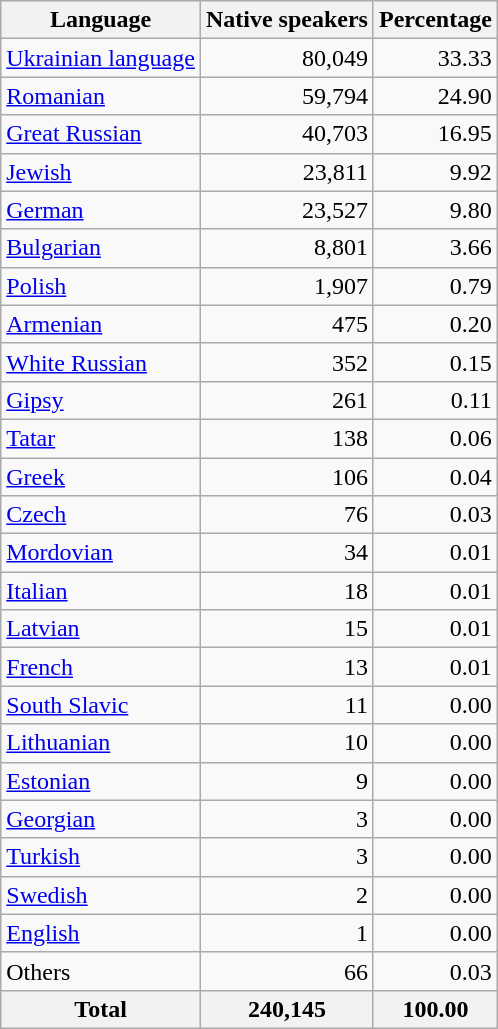<table class="wikitable sortable">
<tr>
<th>Language</th>
<th>Native speakers</th>
<th>Percentage</th>
</tr>
<tr>
<td><a href='#'>Ukrainian language</a></td>
<td align="right">80,049</td>
<td align="right">33.33</td>
</tr>
<tr>
<td><a href='#'>Romanian</a></td>
<td align="right">59,794</td>
<td align="right">24.90</td>
</tr>
<tr>
<td><a href='#'>Great Russian</a></td>
<td align="right">40,703</td>
<td align="right">16.95</td>
</tr>
<tr>
<td><a href='#'>Jewish</a></td>
<td align="right">23,811</td>
<td align="right">9.92</td>
</tr>
<tr>
<td><a href='#'>German</a></td>
<td align="right">23,527</td>
<td align="right">9.80</td>
</tr>
<tr>
<td><a href='#'>Bulgarian</a></td>
<td align="right">8,801</td>
<td align="right">3.66</td>
</tr>
<tr>
<td><a href='#'>Polish</a></td>
<td align="right">1,907</td>
<td align="right">0.79</td>
</tr>
<tr>
<td><a href='#'>Armenian</a></td>
<td align="right">475</td>
<td align="right">0.20</td>
</tr>
<tr>
<td><a href='#'>White Russian</a></td>
<td align="right">352</td>
<td align="right">0.15</td>
</tr>
<tr>
<td><a href='#'>Gipsy</a></td>
<td align="right">261</td>
<td align="right">0.11</td>
</tr>
<tr>
<td><a href='#'>Tatar</a></td>
<td align="right">138</td>
<td align="right">0.06</td>
</tr>
<tr>
<td><a href='#'>Greek</a></td>
<td align="right">106</td>
<td align="right">0.04</td>
</tr>
<tr>
<td><a href='#'>Czech</a></td>
<td align="right">76</td>
<td align="right">0.03</td>
</tr>
<tr>
<td><a href='#'>Mordovian</a></td>
<td align="right">34</td>
<td align="right">0.01</td>
</tr>
<tr>
<td><a href='#'>Italian</a></td>
<td align="right">18</td>
<td align="right">0.01</td>
</tr>
<tr>
<td><a href='#'>Latvian</a></td>
<td align="right">15</td>
<td align="right">0.01</td>
</tr>
<tr>
<td><a href='#'>French</a></td>
<td align="right">13</td>
<td align="right">0.01</td>
</tr>
<tr>
<td><a href='#'>South Slavic</a></td>
<td align="right">11</td>
<td align="right">0.00</td>
</tr>
<tr>
<td><a href='#'>Lithuanian</a></td>
<td align="right">10</td>
<td align="right">0.00</td>
</tr>
<tr>
<td><a href='#'>Estonian</a></td>
<td align="right">9</td>
<td align="right">0.00</td>
</tr>
<tr>
<td><a href='#'>Georgian</a></td>
<td align="right">3</td>
<td align="right">0.00</td>
</tr>
<tr>
<td><a href='#'>Turkish</a></td>
<td align="right">3</td>
<td align="right">0.00</td>
</tr>
<tr>
<td><a href='#'>Swedish</a></td>
<td align="right">2</td>
<td align="right">0.00</td>
</tr>
<tr>
<td><a href='#'>English</a></td>
<td align="right">1</td>
<td align="right">0.00</td>
</tr>
<tr>
<td>Others</td>
<td align="right">66</td>
<td align="right">0.03</td>
</tr>
<tr>
<th>Total</th>
<th>240,145</th>
<th>100.00</th>
</tr>
</table>
